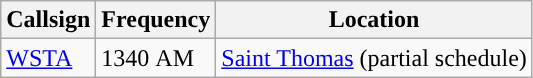<table class="wikitable">
<tr>
<th>Callsign</th>
<th>Frequency</th>
<th>Location</th>
</tr>
<tr>
<td><a href='#'>WSTA</a></td>
<td>1340 AM</td>
<td><a href='#'>Saint Thomas</a> (partial schedule)</td>
</tr>
</table>
